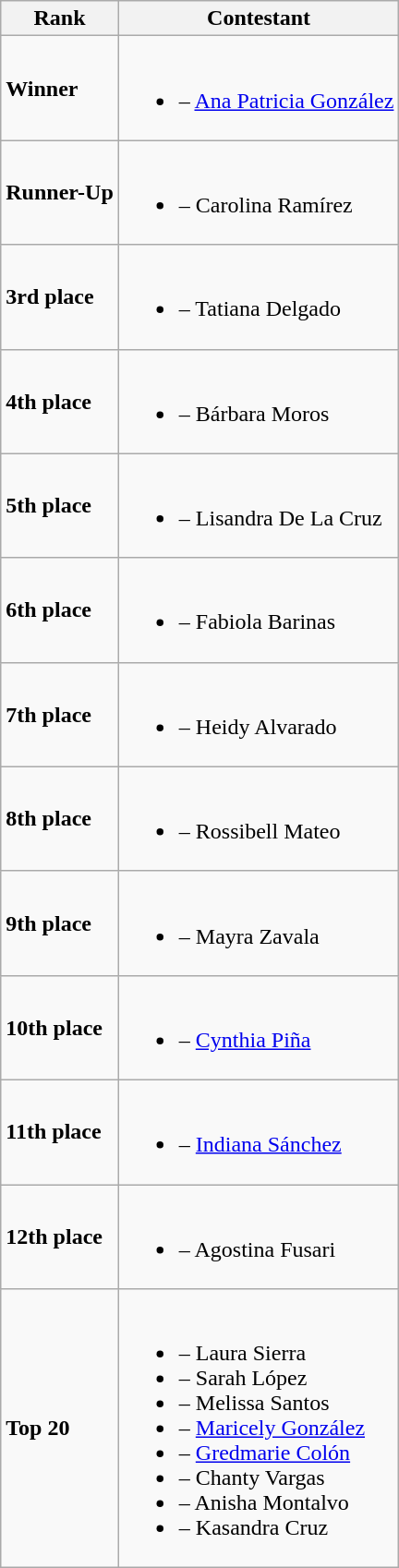<table class="wikitable">
<tr>
<th>Rank</th>
<th colspan="2">Contestant</th>
</tr>
<tr>
<td><strong>Winner</strong></td>
<td><br><ul><li><strong></strong> – <a href='#'>Ana Patricia González</a></li></ul></td>
</tr>
<tr>
<td><strong>Runner-Up</strong></td>
<td><br><ul><li><strong></strong> – Carolina Ramírez</li></ul></td>
</tr>
<tr>
<td><strong>3rd place</strong></td>
<td><br><ul><li><strong></strong> – Tatiana Delgado</li></ul></td>
</tr>
<tr>
<td><strong>4th place</strong></td>
<td><br><ul><li><strong></strong> – Bárbara Moros</li></ul></td>
</tr>
<tr>
<td><strong>5th place</strong></td>
<td><br><ul><li><strong></strong> – Lisandra De La Cruz</li></ul></td>
</tr>
<tr>
<td><strong>6th place</strong></td>
<td><br><ul><li><strong></strong> – Fabiola Barinas</li></ul></td>
</tr>
<tr>
<td><strong>7th place</strong></td>
<td><br><ul><li><strong></strong> – Heidy Alvarado</li></ul></td>
</tr>
<tr>
<td><strong>8th place</strong></td>
<td><br><ul><li><strong></strong> – Rossibell Mateo</li></ul></td>
</tr>
<tr>
<td><strong>9th place</strong></td>
<td><br><ul><li><strong></strong> – Mayra Zavala</li></ul></td>
</tr>
<tr>
<td><strong>10th place</strong></td>
<td><br><ul><li><strong></strong> – <a href='#'>Cynthia Piña</a></li></ul></td>
</tr>
<tr>
<td><strong>11th place</strong></td>
<td><br><ul><li><strong></strong> – <a href='#'>Indiana Sánchez</a></li></ul></td>
</tr>
<tr>
<td><strong>12th place</strong></td>
<td><br><ul><li><strong></strong> – Agostina Fusari</li></ul></td>
</tr>
<tr>
<td><strong> Top 20</strong></td>
<td><br><ul><li><strong></strong> – Laura Sierra</li><li><strong></strong> – Sarah López</li><li><strong></strong> – Melissa Santos</li><li><strong></strong> – <a href='#'>Maricely González</a></li><li><strong></strong> – <a href='#'>Gredmarie Colón</a></li><li><strong></strong> – Chanty Vargas</li><li><strong></strong> – Anisha Montalvo</li><li><strong></strong> – Kasandra Cruz</li></ul></td>
</tr>
</table>
